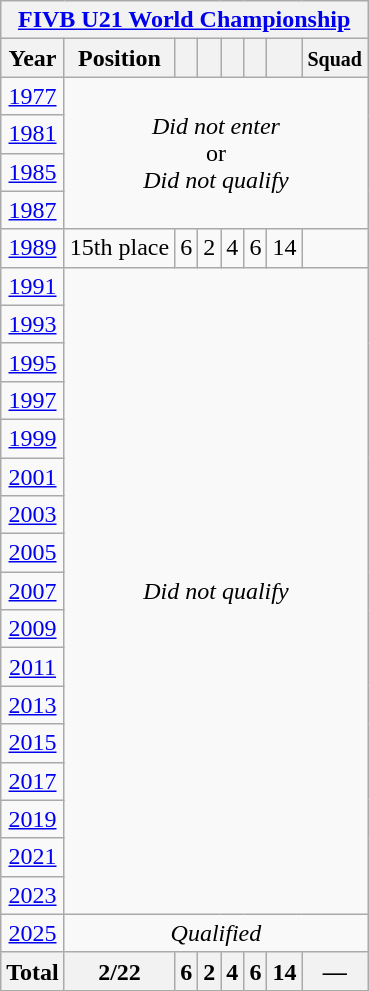<table class="wikitable" style="text-align: center;">
<tr>
<th colspan=9><a href='#'>FIVB U21 World Championship</a></th>
</tr>
<tr>
<th>Year</th>
<th>Position</th>
<th></th>
<th></th>
<th></th>
<th></th>
<th></th>
<th><small>Squad</small></th>
</tr>
<tr>
<td> <a href='#'>1977</a></td>
<td rowspan=4 colspan=7><em>Did not enter</em><br>or<br><em>Did not qualify</em></td>
</tr>
<tr>
<td> <a href='#'>1981</a></td>
</tr>
<tr>
<td> <a href='#'>1985</a></td>
</tr>
<tr>
<td> <a href='#'>1987</a></td>
</tr>
<tr>
<td> <a href='#'>1989</a></td>
<td>15th place</td>
<td>6</td>
<td>2</td>
<td>4</td>
<td>6</td>
<td>14</td>
<td></td>
</tr>
<tr>
<td> <a href='#'>1991</a></td>
<td rowspan=17 colspan=7><em>Did not qualify</em></td>
</tr>
<tr>
<td> <a href='#'>1993</a></td>
</tr>
<tr>
<td> <a href='#'>1995</a></td>
</tr>
<tr>
<td> <a href='#'>1997</a></td>
</tr>
<tr>
<td> <a href='#'>1999</a></td>
</tr>
<tr>
<td> <a href='#'>2001</a></td>
</tr>
<tr>
<td> <a href='#'>2003</a></td>
</tr>
<tr>
<td> <a href='#'>2005</a></td>
</tr>
<tr>
<td> <a href='#'>2007</a></td>
</tr>
<tr>
<td> <a href='#'>2009</a></td>
</tr>
<tr>
<td> <a href='#'>2011</a></td>
</tr>
<tr>
<td> <a href='#'>2013</a></td>
</tr>
<tr>
<td> <a href='#'>2015</a></td>
</tr>
<tr>
<td> <a href='#'>2017</a></td>
</tr>
<tr>
<td> <a href='#'>2019</a></td>
</tr>
<tr>
<td>  <a href='#'>2021</a></td>
</tr>
<tr>
<td> <a href='#'>2023</a></td>
</tr>
<tr>
<td> <a href='#'>2025</a></td>
<td colspan=7><em>Qualified</em></td>
</tr>
<tr>
<th>Total</th>
<th>2/22</th>
<th>6</th>
<th>2</th>
<th>4</th>
<th>6</th>
<th>14</th>
<th>—</th>
</tr>
</table>
